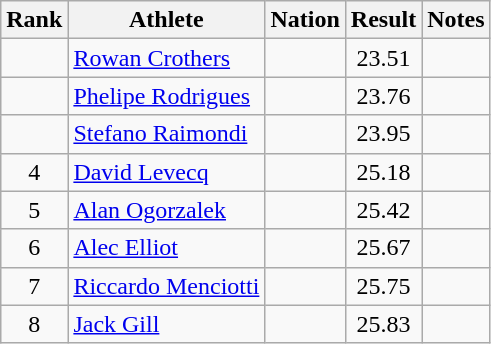<table class="wikitable sortable" style="text-align:center">
<tr>
<th>Rank</th>
<th>Athlete</th>
<th>Nation</th>
<th>Result</th>
<th>Notes</th>
</tr>
<tr>
<td></td>
<td align=left><a href='#'>Rowan Crothers</a></td>
<td align=left></td>
<td>23.51</td>
<td></td>
</tr>
<tr>
<td></td>
<td align=left><a href='#'>Phelipe Rodrigues</a></td>
<td align=left></td>
<td>23.76</td>
<td></td>
</tr>
<tr>
<td></td>
<td align=left><a href='#'>Stefano Raimondi</a></td>
<td align=left></td>
<td>23.95</td>
<td></td>
</tr>
<tr>
<td>4</td>
<td align=left><a href='#'>David Levecq</a></td>
<td align=left></td>
<td>25.18</td>
<td></td>
</tr>
<tr>
<td>5</td>
<td align=left><a href='#'>Alan Ogorzalek</a></td>
<td align=left></td>
<td>25.42</td>
<td></td>
</tr>
<tr>
<td>6</td>
<td align=left><a href='#'>Alec Elliot</a></td>
<td align=left></td>
<td>25.67</td>
<td></td>
</tr>
<tr>
<td>7</td>
<td align=left><a href='#'>Riccardo Menciotti</a></td>
<td align=left></td>
<td>25.75</td>
<td></td>
</tr>
<tr>
<td>8</td>
<td align=left><a href='#'>Jack Gill</a></td>
<td align=left></td>
<td>25.83</td>
<td></td>
</tr>
</table>
